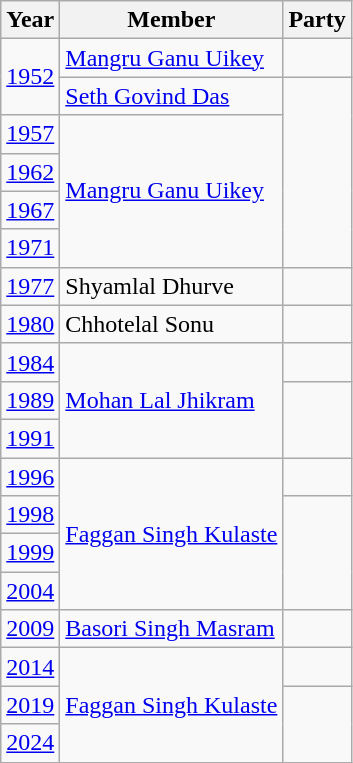<table class="wikitable">
<tr>
<th>Year</th>
<th>Member</th>
<th colspan="2">Party</th>
</tr>
<tr>
<td rowspan="2"><a href='#'>1952</a></td>
<td><a href='#'>Mangru Ganu Uikey</a></td>
<td></td>
</tr>
<tr>
<td><a href='#'>Seth Govind Das</a></td>
</tr>
<tr>
<td><a href='#'>1957</a></td>
<td rowspan="4"><a href='#'>Mangru Ganu Uikey</a></td>
</tr>
<tr>
<td><a href='#'>1962</a></td>
</tr>
<tr>
<td><a href='#'>1967</a></td>
</tr>
<tr>
<td><a href='#'>1971</a></td>
</tr>
<tr>
<td><a href='#'>1977</a></td>
<td>Shyamlal Dhurve</td>
<td></td>
</tr>
<tr>
<td><a href='#'>1980</a></td>
<td>Chhotelal Sonu</td>
<td></td>
</tr>
<tr>
<td><a href='#'>1984</a></td>
<td rowspan="3"><a href='#'>Mohan Lal Jhikram</a></td>
<td></td>
</tr>
<tr>
<td><a href='#'>1989</a></td>
</tr>
<tr>
<td><a href='#'>1991</a></td>
</tr>
<tr>
<td><a href='#'>1996</a></td>
<td rowspan="4"><a href='#'>Faggan Singh Kulaste</a></td>
<td></td>
</tr>
<tr>
<td><a href='#'>1998</a></td>
</tr>
<tr>
<td><a href='#'>1999</a></td>
</tr>
<tr>
<td><a href='#'>2004</a></td>
</tr>
<tr>
<td><a href='#'>2009</a></td>
<td><a href='#'>Basori Singh Masram</a></td>
<td></td>
</tr>
<tr>
<td><a href='#'>2014</a></td>
<td rowspan="3"><a href='#'>Faggan Singh Kulaste</a></td>
<td></td>
</tr>
<tr>
<td><a href='#'>2019</a></td>
</tr>
<tr>
<td><a href='#'>2024</a></td>
</tr>
</table>
